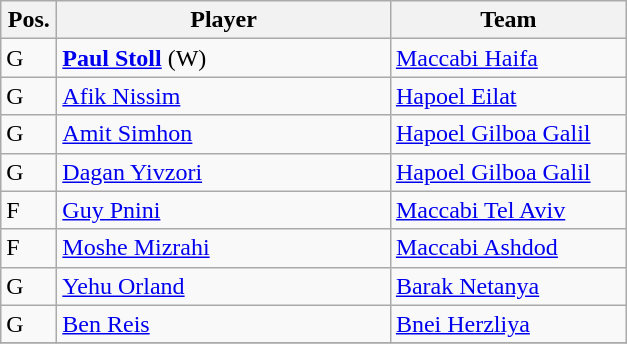<table class="wikitable">
<tr>
<th width=30>Pos.</th>
<th width=215>Player</th>
<th width=150>Team</th>
</tr>
<tr>
<td>G</td>
<td> <strong><a href='#'>Paul Stoll</a></strong> (W)</td>
<td><a href='#'>Maccabi Haifa</a></td>
</tr>
<tr>
<td>G</td>
<td> <a href='#'>Afik Nissim</a></td>
<td><a href='#'>Hapoel Eilat</a></td>
</tr>
<tr>
<td>G</td>
<td> <a href='#'>Amit Simhon</a></td>
<td><a href='#'>Hapoel Gilboa Galil</a></td>
</tr>
<tr>
<td>G</td>
<td> <a href='#'>Dagan Yivzori</a></td>
<td><a href='#'>Hapoel Gilboa Galil</a></td>
</tr>
<tr>
<td>F</td>
<td> <a href='#'>Guy Pnini</a></td>
<td><a href='#'>Maccabi Tel Aviv</a></td>
</tr>
<tr>
<td>F</td>
<td> <a href='#'>Moshe Mizrahi</a></td>
<td><a href='#'>Maccabi Ashdod</a></td>
</tr>
<tr>
<td>G</td>
<td> <a href='#'>Yehu Orland</a></td>
<td><a href='#'>Barak Netanya</a></td>
</tr>
<tr>
<td>G</td>
<td> <a href='#'>Ben Reis</a></td>
<td><a href='#'>Bnei Herzliya</a></td>
</tr>
<tr>
</tr>
</table>
